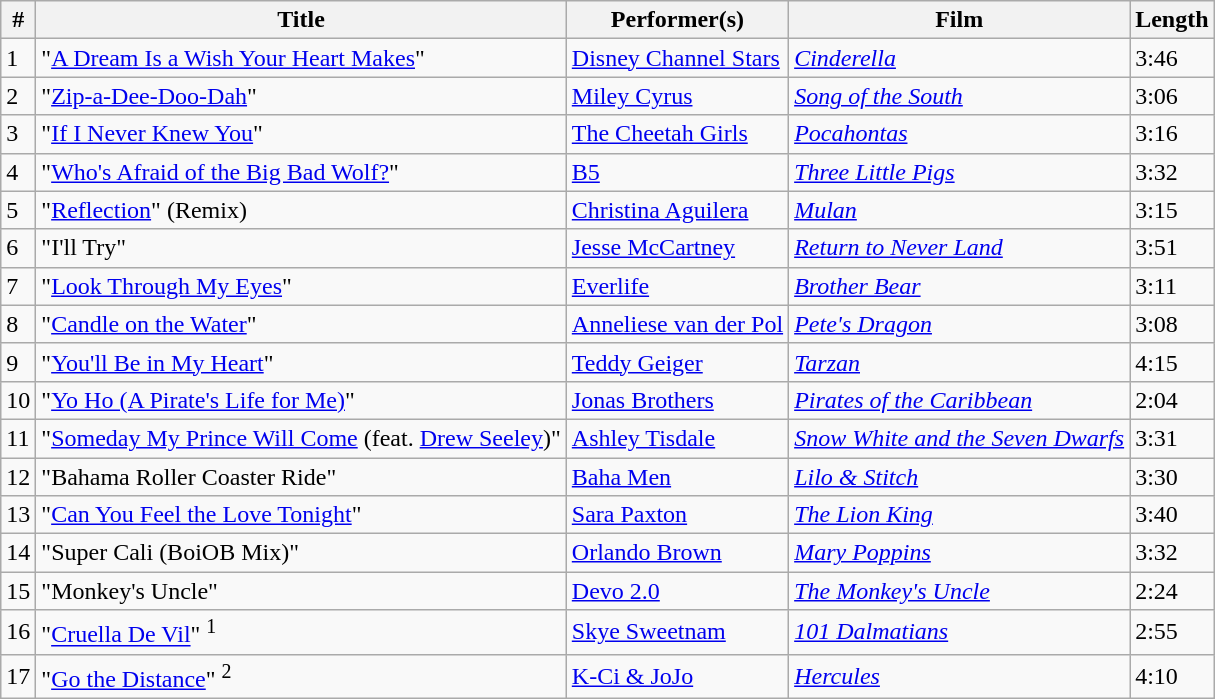<table class="wikitable" style="font-size: 100%">
<tr>
<th>#</th>
<th>Title</th>
<th>Performer(s)</th>
<th>Film</th>
<th>Length</th>
</tr>
<tr>
<td>1</td>
<td>"<a href='#'>A Dream Is a Wish Your Heart Makes</a>"</td>
<td><a href='#'>Disney Channel Stars</a></td>
<td><em><a href='#'>Cinderella</a></em></td>
<td>3:46</td>
</tr>
<tr>
<td>2</td>
<td>"<a href='#'>Zip-a-Dee-Doo-Dah</a>"</td>
<td><a href='#'>Miley Cyrus</a></td>
<td><em><a href='#'>Song of the South</a></em></td>
<td>3:06</td>
</tr>
<tr>
<td>3</td>
<td>"<a href='#'>If I Never Knew You</a>"</td>
<td><a href='#'>The Cheetah Girls</a></td>
<td><em><a href='#'>Pocahontas</a></em></td>
<td>3:16</td>
</tr>
<tr>
<td>4</td>
<td>"<a href='#'>Who's Afraid of the Big Bad Wolf?</a>"</td>
<td><a href='#'>B5</a></td>
<td><em><a href='#'>Three Little Pigs</a></em></td>
<td>3:32</td>
</tr>
<tr>
<td>5</td>
<td>"<a href='#'>Reflection</a>" (Remix)</td>
<td><a href='#'>Christina Aguilera</a></td>
<td><em><a href='#'>Mulan</a></em></td>
<td>3:15</td>
</tr>
<tr>
<td>6</td>
<td>"I'll Try"</td>
<td><a href='#'>Jesse McCartney</a></td>
<td><em><a href='#'>Return to Never Land</a></em></td>
<td>3:51</td>
</tr>
<tr>
<td>7</td>
<td>"<a href='#'>Look Through My Eyes</a>"</td>
<td><a href='#'>Everlife</a></td>
<td><em><a href='#'>Brother Bear</a></em></td>
<td>3:11</td>
</tr>
<tr>
<td>8</td>
<td>"<a href='#'>Candle on the Water</a>"</td>
<td><a href='#'>Anneliese van der Pol</a></td>
<td><em><a href='#'>Pete's Dragon</a></em></td>
<td>3:08</td>
</tr>
<tr>
<td>9</td>
<td>"<a href='#'>You'll Be in My Heart</a>"</td>
<td><a href='#'>Teddy Geiger</a></td>
<td><em><a href='#'>Tarzan</a></em></td>
<td>4:15</td>
</tr>
<tr>
<td>10</td>
<td>"<a href='#'>Yo Ho (A Pirate's Life for Me)</a>"</td>
<td><a href='#'>Jonas Brothers</a></td>
<td><em><a href='#'>Pirates of the Caribbean</a></em></td>
<td>2:04</td>
</tr>
<tr>
<td>11</td>
<td>"<a href='#'>Someday My Prince Will Come</a> (feat. <a href='#'>Drew Seeley</a>)"</td>
<td><a href='#'>Ashley Tisdale</a></td>
<td><em><a href='#'>Snow White and the Seven Dwarfs</a></em></td>
<td>3:31</td>
</tr>
<tr>
<td>12</td>
<td>"Bahama Roller Coaster Ride"</td>
<td><a href='#'>Baha Men</a></td>
<td><em><a href='#'>Lilo & Stitch</a></em></td>
<td>3:30</td>
</tr>
<tr>
<td>13</td>
<td>"<a href='#'>Can You Feel the Love Tonight</a>"</td>
<td><a href='#'>Sara Paxton</a></td>
<td><em><a href='#'>The Lion King</a></em></td>
<td>3:40</td>
</tr>
<tr>
<td>14</td>
<td>"Super Cali (BoiOB Mix)"</td>
<td><a href='#'>Orlando Brown</a></td>
<td><em><a href='#'>Mary Poppins</a></em></td>
<td>3:32</td>
</tr>
<tr>
<td>15</td>
<td>"Monkey's Uncle"</td>
<td><a href='#'>Devo 2.0</a></td>
<td><em><a href='#'>The Monkey's Uncle</a></em></td>
<td>2:24</td>
</tr>
<tr>
<td>16</td>
<td>"<a href='#'>Cruella De Vil</a>" <sup>1</sup></td>
<td><a href='#'>Skye Sweetnam</a></td>
<td><em><a href='#'>101 Dalmatians</a></em></td>
<td>2:55</td>
</tr>
<tr>
<td>17</td>
<td>"<a href='#'>Go the Distance</a>" <sup>2</sup></td>
<td><a href='#'>K-Ci & JoJo</a></td>
<td><em><a href='#'>Hercules</a></em></td>
<td>4:10</td>
</tr>
</table>
